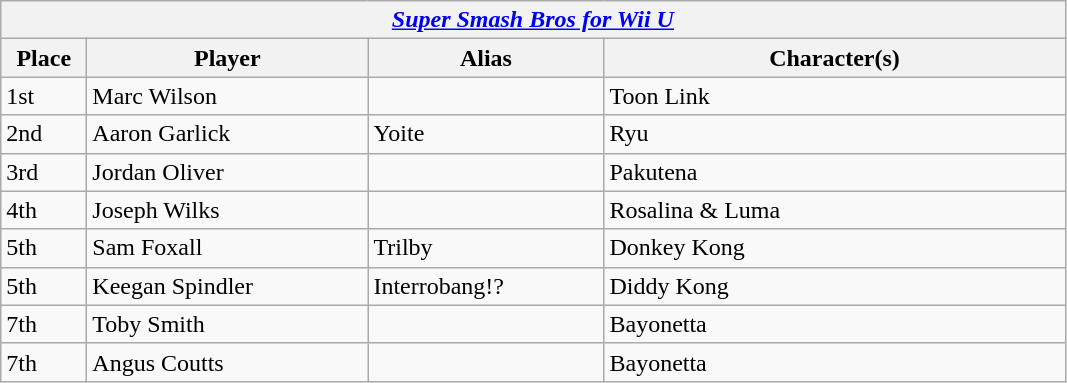<table class="wikitable">
<tr>
<th colspan="4"><strong><em><a href='#'>Super Smash Bros for Wii U</a></em></strong> </th>
</tr>
<tr>
<th style="width:50px;">Place</th>
<th style="width:180px;">Player</th>
<th style="width:150px;">Alias</th>
<th style="width:300px;">Character(s)</th>
</tr>
<tr>
<td>1st</td>
<td> Marc Wilson</td>
<td></td>
<td>Toon Link</td>
</tr>
<tr>
<td>2nd</td>
<td> Aaron Garlick</td>
<td>Yoite</td>
<td>Ryu</td>
</tr>
<tr>
<td>3rd</td>
<td> Jordan Oliver</td>
<td></td>
<td>Pakutena</td>
</tr>
<tr>
<td>4th</td>
<td> Joseph Wilks</td>
<td></td>
<td>Rosalina & Luma</td>
</tr>
<tr>
<td>5th</td>
<td> Sam Foxall</td>
<td>Trilby</td>
<td>Donkey Kong</td>
</tr>
<tr>
<td>5th</td>
<td> Keegan Spindler</td>
<td>Interrobang!?</td>
<td>Diddy Kong</td>
</tr>
<tr>
<td>7th</td>
<td> Toby Smith</td>
<td></td>
<td>Bayonetta</td>
</tr>
<tr>
<td>7th</td>
<td> Angus Coutts</td>
<td></td>
<td>Bayonetta</td>
</tr>
</table>
